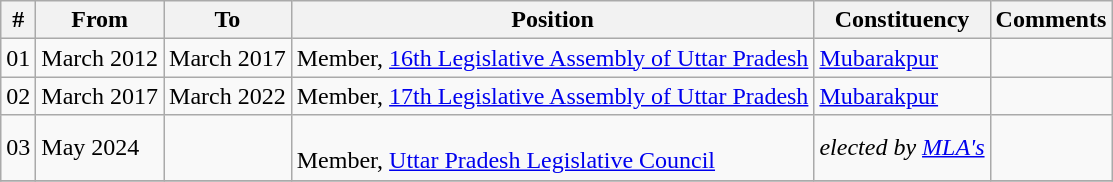<table class="wikitable sortable">
<tr>
<th>#</th>
<th>From</th>
<th>To</th>
<th>Position</th>
<th>Constituency</th>
<th>Comments</th>
</tr>
<tr>
<td>01</td>
<td>March 2012</td>
<td>March 2017</td>
<td>Member, <a href='#'>16th Legislative Assembly of Uttar Pradesh</a></td>
<td><a href='#'>Mubarakpur</a></td>
<td></td>
</tr>
<tr>
<td>02</td>
<td>March 2017</td>
<td>March 2022</td>
<td>Member, <a href='#'>17th Legislative Assembly of Uttar Pradesh</a></td>
<td><a href='#'>Mubarakpur</a></td>
<td></td>
</tr>
<tr>
<td>03</td>
<td>May 2024</td>
<td></td>
<td><br>Member, <a href='#'>Uttar Pradesh Legislative Council</a></td>
<td><em>elected by <a href='#'>MLA's</a></em></td>
<td></td>
</tr>
<tr>
</tr>
</table>
